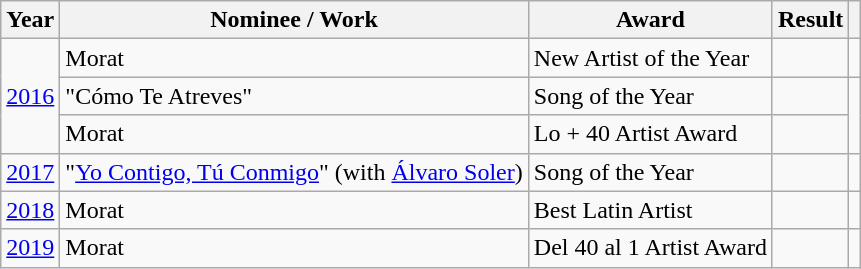<table class="wikitable">
<tr>
<th>Year</th>
<th>Nominee / Work</th>
<th>Award</th>
<th>Result</th>
<th></th>
</tr>
<tr>
<td rowspan="3"><a href='#'>2016</a></td>
<td>Morat</td>
<td>New Artist of the Year</td>
<td></td>
<td></td>
</tr>
<tr>
<td>"Cómo Te Atreves"</td>
<td>Song of the Year</td>
<td></td>
<td rowspan="2"></td>
</tr>
<tr>
<td>Morat</td>
<td>Lo + 40 Artist Award</td>
<td></td>
</tr>
<tr>
<td><a href='#'>2017</a></td>
<td>"<a href='#'>Yo Contigo, Tú Conmigo</a>" (with <a href='#'>Álvaro Soler</a>)</td>
<td>Song of the Year</td>
<td></td>
<td></td>
</tr>
<tr>
<td><a href='#'>2018</a></td>
<td>Morat</td>
<td>Best Latin Artist</td>
<td></td>
<td></td>
</tr>
<tr>
<td><a href='#'>2019</a></td>
<td>Morat</td>
<td>Del 40 al 1 Artist Award</td>
<td></td>
<td></td>
</tr>
</table>
